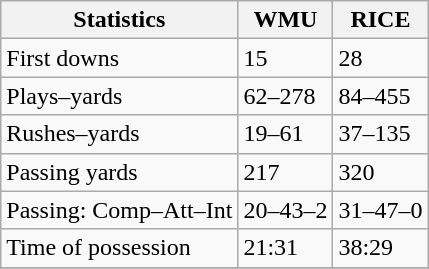<table class="wikitable">
<tr>
<th>Statistics</th>
<th>WMU</th>
<th>RICE</th>
</tr>
<tr>
<td>First downs</td>
<td>15</td>
<td>28</td>
</tr>
<tr>
<td>Plays–yards</td>
<td>62–278</td>
<td>84–455</td>
</tr>
<tr>
<td>Rushes–yards</td>
<td>19–61</td>
<td>37–135</td>
</tr>
<tr>
<td>Passing yards</td>
<td>217</td>
<td>320</td>
</tr>
<tr>
<td>Passing: Comp–Att–Int</td>
<td>20–43–2</td>
<td>31–47–0</td>
</tr>
<tr>
<td>Time of possession</td>
<td>21:31</td>
<td>38:29</td>
</tr>
<tr>
</tr>
</table>
